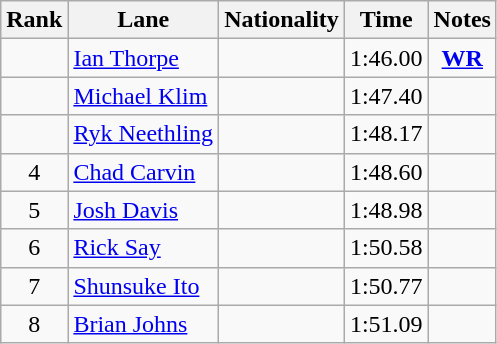<table class="wikitable sortable" style="text-align:center">
<tr>
<th>Rank</th>
<th>Lane</th>
<th>Nationality</th>
<th>Time</th>
<th>Notes</th>
</tr>
<tr>
<td></td>
<td align=left><a href='#'>Ian Thorpe</a></td>
<td align=left></td>
<td>1:46.00</td>
<td><strong><a href='#'>WR</a></strong></td>
</tr>
<tr>
<td></td>
<td align=left><a href='#'>Michael Klim</a></td>
<td align=left></td>
<td>1:47.40</td>
<td></td>
</tr>
<tr>
<td></td>
<td align=left><a href='#'>Ryk Neethling</a></td>
<td align=left></td>
<td>1:48.17</td>
<td></td>
</tr>
<tr>
<td>4</td>
<td align=left><a href='#'>Chad Carvin</a></td>
<td align=left></td>
<td>1:48.60</td>
<td></td>
</tr>
<tr>
<td>5</td>
<td align=left><a href='#'>Josh Davis</a></td>
<td align=left></td>
<td>1:48.98</td>
<td></td>
</tr>
<tr>
<td>6</td>
<td align=left><a href='#'>Rick Say</a></td>
<td align=left></td>
<td>1:50.58</td>
<td></td>
</tr>
<tr>
<td>7</td>
<td align=left><a href='#'>Shunsuke Ito</a></td>
<td align=left></td>
<td>1:50.77</td>
<td></td>
</tr>
<tr>
<td>8</td>
<td align=left><a href='#'>Brian Johns</a></td>
<td align=left></td>
<td>1:51.09</td>
<td></td>
</tr>
</table>
